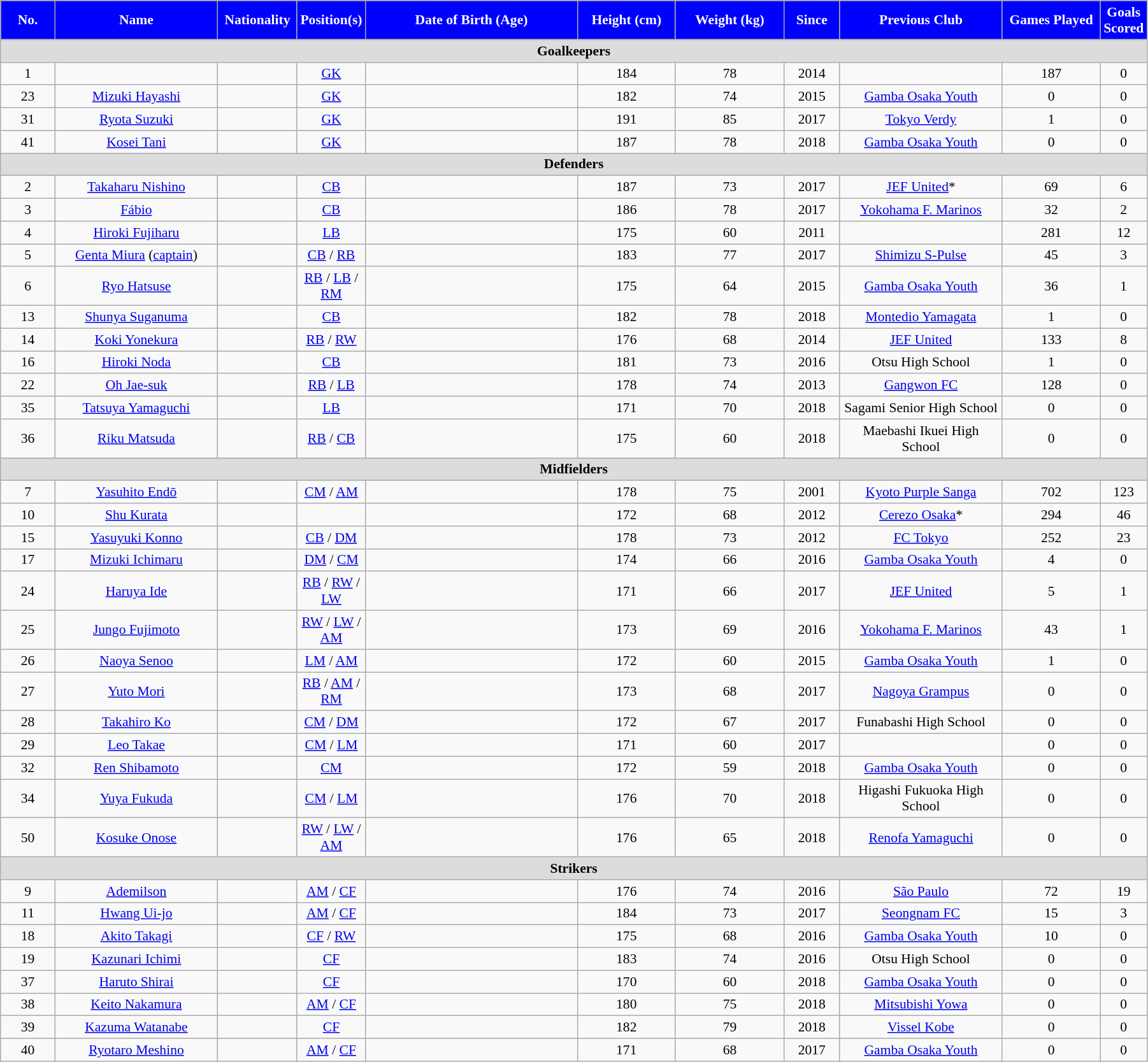<table class="wikitable" style="text-align:center; font-size:90%; width:95%;">
<tr>
<th style="background:#00f; width:5%; color:white; text-align:center;">No.</th>
<th style="background:#00f; width:15%; color:white; text-align:center;">Name</th>
<th style="background:#00f; width:7%; color:white; text-align:center;">Nationality</th>
<th style="background:#00f; width:5%; color:white; text-align:center;">Position(s)</th>
<th style="background:#00f; width:20%; color:white; text-align:center;">Date of Birth (Age)</th>
<th style="background:#00f; width:9%; color:white; text-align:centre;">Height (cm)</th>
<th style="background:#00f; width:10%; color:white; text-align:centre;">Weight (kg)</th>
<th style="background:#00f; width:5%; color:white; text-align:center;">Since</th>
<th style="background:#00f; width:15%; color:white; text-align:centre;">Previous Club</th>
<th style="background:#00f; width:10%; color:white; text-align:center;">Games Played</th>
<th style="background:#00f; width:5%; color:white; text-align:center;">Goals Scored</th>
</tr>
<tr>
<th colspan=11 style="background:#dcdcdc; text-align:center;">Goalkeepers</th>
</tr>
<tr>
<td>1</td>
<td></td>
<td></td>
<td><a href='#'>GK</a></td>
<td></td>
<td>184</td>
<td>78</td>
<td>2014</td>
<td></td>
<td>187</td>
<td>0</td>
</tr>
<tr>
<td>23</td>
<td><a href='#'>Mizuki Hayashi</a></td>
<td></td>
<td><a href='#'>GK</a></td>
<td></td>
<td>182</td>
<td>74</td>
<td>2015</td>
<td><a href='#'>Gamba Osaka Youth</a></td>
<td>0</td>
<td>0</td>
</tr>
<tr>
<td>31</td>
<td><a href='#'>Ryota Suzuki</a></td>
<td></td>
<td><a href='#'>GK</a></td>
<td></td>
<td>191</td>
<td>85</td>
<td>2017</td>
<td><a href='#'>Tokyo Verdy</a></td>
<td>1</td>
<td>0</td>
</tr>
<tr>
<td>41</td>
<td><a href='#'>Kosei Tani</a></td>
<td></td>
<td><a href='#'>GK</a></td>
<td></td>
<td>187</td>
<td>78</td>
<td>2018</td>
<td><a href='#'>Gamba Osaka Youth</a></td>
<td>0</td>
<td>0</td>
</tr>
<tr>
<th colspan=11 style="background:#dcdcdc; text-align:center;">Defenders</th>
</tr>
<tr>
<td>2</td>
<td><a href='#'>Takaharu Nishino</a></td>
<td></td>
<td><a href='#'>CB</a></td>
<td></td>
<td>187</td>
<td>73</td>
<td>2017</td>
<td><a href='#'>JEF United</a>*</td>
<td>69</td>
<td>6</td>
</tr>
<tr>
<td>3</td>
<td><a href='#'>Fábio</a></td>
<td></td>
<td><a href='#'>CB</a></td>
<td></td>
<td>186</td>
<td>78</td>
<td>2017</td>
<td><a href='#'>Yokohama F. Marinos</a></td>
<td>32</td>
<td>2</td>
</tr>
<tr>
<td>4</td>
<td><a href='#'>Hiroki Fujiharu</a></td>
<td></td>
<td><a href='#'>LB</a></td>
<td></td>
<td>175</td>
<td>60</td>
<td>2011</td>
<td></td>
<td>281</td>
<td>12</td>
</tr>
<tr>
<td>5</td>
<td><a href='#'>Genta Miura</a> (<a href='#'>captain</a>)</td>
<td></td>
<td><a href='#'>CB</a> / <a href='#'>RB</a></td>
<td></td>
<td>183</td>
<td>77</td>
<td>2017</td>
<td><a href='#'>Shimizu S-Pulse</a></td>
<td>45</td>
<td>3</td>
</tr>
<tr>
<td>6</td>
<td><a href='#'>Ryo Hatsuse</a></td>
<td></td>
<td><a href='#'>RB</a> / <a href='#'>LB</a> / <a href='#'>RM</a></td>
<td></td>
<td>175</td>
<td>64</td>
<td>2015</td>
<td><a href='#'>Gamba Osaka Youth</a></td>
<td>36</td>
<td>1</td>
</tr>
<tr>
<td>13</td>
<td><a href='#'>Shunya Suganuma</a></td>
<td></td>
<td><a href='#'>CB</a></td>
<td></td>
<td>182</td>
<td>78</td>
<td>2018</td>
<td><a href='#'>Montedio Yamagata</a></td>
<td>1</td>
<td>0</td>
</tr>
<tr>
<td>14</td>
<td><a href='#'>Koki Yonekura</a></td>
<td></td>
<td><a href='#'>RB</a> / <a href='#'>RW</a></td>
<td></td>
<td>176</td>
<td>68</td>
<td>2014</td>
<td><a href='#'>JEF United</a></td>
<td>133</td>
<td>8</td>
</tr>
<tr>
<td>16</td>
<td><a href='#'>Hiroki Noda</a></td>
<td></td>
<td><a href='#'>CB</a></td>
<td></td>
<td>181</td>
<td>73</td>
<td>2016</td>
<td>Otsu High School</td>
<td>1</td>
<td>0</td>
</tr>
<tr>
<td>22</td>
<td><a href='#'>Oh Jae-suk</a></td>
<td></td>
<td><a href='#'>RB</a> / <a href='#'>LB</a></td>
<td></td>
<td>178</td>
<td>74</td>
<td>2013</td>
<td> <a href='#'>Gangwon FC</a></td>
<td>128</td>
<td>0</td>
</tr>
<tr>
<td>35</td>
<td><a href='#'>Tatsuya Yamaguchi</a></td>
<td></td>
<td><a href='#'>LB</a></td>
<td></td>
<td>171</td>
<td>70</td>
<td>2018</td>
<td>Sagami Senior High School</td>
<td>0</td>
<td>0</td>
</tr>
<tr>
<td>36</td>
<td><a href='#'>Riku Matsuda</a></td>
<td></td>
<td><a href='#'>RB</a> / <a href='#'>CB</a></td>
<td></td>
<td>175</td>
<td>60</td>
<td>2018</td>
<td>Maebashi Ikuei High School</td>
<td>0</td>
<td>0</td>
</tr>
<tr>
<th colspan=11 style="background:#dcdcdc; text-align:center;">Midfielders</th>
</tr>
<tr>
<td>7</td>
<td><a href='#'>Yasuhito Endō</a></td>
<td></td>
<td><a href='#'>CM</a> / <a href='#'>AM</a></td>
<td></td>
<td>178</td>
<td>75</td>
<td>2001</td>
<td><a href='#'>Kyoto Purple Sanga</a></td>
<td>702</td>
<td>123</td>
</tr>
<tr>
<td>10</td>
<td><a href='#'>Shu Kurata</a></td>
<td></td>
<td></td>
<td></td>
<td>172</td>
<td>68</td>
<td>2012</td>
<td><a href='#'>Cerezo Osaka</a>*</td>
<td>294</td>
<td>46</td>
</tr>
<tr>
<td>15</td>
<td><a href='#'>Yasuyuki Konno</a></td>
<td></td>
<td><a href='#'>CB</a> / <a href='#'>DM</a></td>
<td></td>
<td>178</td>
<td>73</td>
<td>2012</td>
<td><a href='#'>FC Tokyo</a></td>
<td>252</td>
<td>23</td>
</tr>
<tr>
<td>17</td>
<td><a href='#'>Mizuki Ichimaru</a></td>
<td></td>
<td><a href='#'>DM</a> / <a href='#'>CM</a></td>
<td></td>
<td>174</td>
<td>66</td>
<td>2016</td>
<td><a href='#'>Gamba Osaka Youth</a></td>
<td>4</td>
<td>0</td>
</tr>
<tr>
<td>24</td>
<td><a href='#'>Haruya Ide</a></td>
<td></td>
<td><a href='#'>RB</a> / <a href='#'>RW</a> / <a href='#'>LW</a></td>
<td></td>
<td>171</td>
<td>66</td>
<td>2017</td>
<td><a href='#'>JEF United</a></td>
<td>5</td>
<td>1</td>
</tr>
<tr>
<td>25</td>
<td><a href='#'>Jungo Fujimoto</a></td>
<td></td>
<td><a href='#'>RW</a> / <a href='#'>LW</a> / <a href='#'>AM</a></td>
<td></td>
<td>173</td>
<td>69</td>
<td>2016</td>
<td><a href='#'>Yokohama F. Marinos</a></td>
<td>43</td>
<td>1</td>
</tr>
<tr>
<td>26</td>
<td><a href='#'>Naoya Senoo</a></td>
<td></td>
<td><a href='#'>LM</a> / <a href='#'>AM</a></td>
<td></td>
<td>172</td>
<td>60</td>
<td>2015</td>
<td><a href='#'>Gamba Osaka Youth</a></td>
<td>1</td>
<td>0</td>
</tr>
<tr>
<td>27</td>
<td><a href='#'>Yuto Mori</a></td>
<td></td>
<td><a href='#'>RB</a> / <a href='#'>AM</a> / <a href='#'>RM</a></td>
<td></td>
<td>173</td>
<td>68</td>
<td>2017</td>
<td><a href='#'>Nagoya Grampus</a></td>
<td>0</td>
<td>0</td>
</tr>
<tr>
<td>28</td>
<td><a href='#'>Takahiro Ko</a></td>
<td></td>
<td><a href='#'>CM</a> / <a href='#'>DM</a></td>
<td></td>
<td>172</td>
<td>67</td>
<td>2017</td>
<td>Funabashi High School</td>
<td>0</td>
<td>0</td>
</tr>
<tr>
<td>29</td>
<td><a href='#'>Leo Takae</a></td>
<td></td>
<td><a href='#'>CM</a> / <a href='#'>LM</a></td>
<td></td>
<td>171</td>
<td>60</td>
<td>2017</td>
<td></td>
<td>0</td>
<td>0</td>
</tr>
<tr>
<td>32</td>
<td><a href='#'>Ren Shibamoto</a></td>
<td></td>
<td><a href='#'>CM</a></td>
<td></td>
<td>172</td>
<td>59</td>
<td>2018</td>
<td><a href='#'>Gamba Osaka Youth</a></td>
<td>0</td>
<td>0</td>
</tr>
<tr>
<td>34</td>
<td><a href='#'>Yuya Fukuda</a></td>
<td></td>
<td><a href='#'>CM</a> / <a href='#'>LM</a></td>
<td></td>
<td>176</td>
<td>70</td>
<td>2018</td>
<td>Higashi Fukuoka High School</td>
<td>0</td>
<td>0</td>
</tr>
<tr>
<td>50</td>
<td><a href='#'>Kosuke Onose</a></td>
<td></td>
<td><a href='#'>RW</a> / <a href='#'>LW</a> / <a href='#'>AM</a></td>
<td></td>
<td>176</td>
<td>65</td>
<td>2018</td>
<td><a href='#'>Renofa Yamaguchi</a></td>
<td>0</td>
<td>0</td>
</tr>
<tr>
<th colspan=11 style="background:#dcdcdc; text-align:center;">Strikers</th>
</tr>
<tr>
<td>9</td>
<td><a href='#'>Ademilson</a></td>
<td></td>
<td><a href='#'>AM</a> / <a href='#'>CF</a></td>
<td></td>
<td>176</td>
<td>74</td>
<td>2016</td>
<td> <a href='#'>São Paulo</a></td>
<td>72</td>
<td>19</td>
</tr>
<tr>
<td>11</td>
<td><a href='#'>Hwang Ui-jo</a></td>
<td></td>
<td><a href='#'>AM</a> / <a href='#'>CF</a></td>
<td></td>
<td>184</td>
<td>73</td>
<td>2017</td>
<td> <a href='#'>Seongnam FC</a></td>
<td>15</td>
<td>3</td>
</tr>
<tr>
<td>18</td>
<td><a href='#'>Akito Takagi</a></td>
<td></td>
<td><a href='#'>CF</a> / <a href='#'>RW</a></td>
<td></td>
<td>175</td>
<td>68</td>
<td>2016</td>
<td><a href='#'>Gamba Osaka Youth</a></td>
<td>10</td>
<td>0</td>
</tr>
<tr>
<td>19</td>
<td><a href='#'>Kazunari Ichimi</a></td>
<td></td>
<td><a href='#'>CF</a></td>
<td></td>
<td>183</td>
<td>74</td>
<td>2016</td>
<td>Otsu High School</td>
<td>0</td>
<td>0</td>
</tr>
<tr>
<td>37</td>
<td><a href='#'>Haruto Shirai</a></td>
<td></td>
<td><a href='#'>CF</a></td>
<td></td>
<td>170</td>
<td>60</td>
<td>2018</td>
<td><a href='#'>Gamba Osaka Youth</a></td>
<td>0</td>
<td>0</td>
</tr>
<tr>
<td>38</td>
<td><a href='#'>Keito Nakamura</a></td>
<td></td>
<td><a href='#'>AM</a> / <a href='#'>CF</a></td>
<td></td>
<td>180</td>
<td>75</td>
<td>2018</td>
<td><a href='#'>Mitsubishi Yowa</a></td>
<td>0</td>
<td>0</td>
</tr>
<tr>
<td>39</td>
<td><a href='#'>Kazuma Watanabe</a></td>
<td></td>
<td><a href='#'>CF</a></td>
<td></td>
<td>182</td>
<td>79</td>
<td>2018</td>
<td><a href='#'>Vissel Kobe</a></td>
<td>0</td>
<td>0</td>
</tr>
<tr>
<td>40</td>
<td><a href='#'>Ryotaro Meshino</a></td>
<td></td>
<td><a href='#'>AM</a> / <a href='#'>CF</a></td>
<td></td>
<td>171</td>
<td>68</td>
<td>2017</td>
<td><a href='#'>Gamba Osaka Youth</a></td>
<td>0</td>
<td>0</td>
</tr>
</table>
